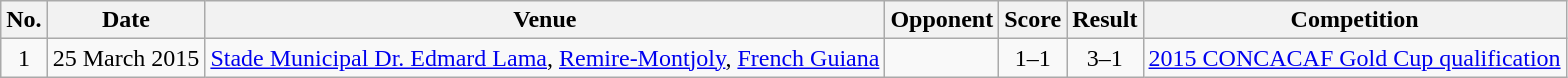<table class="wikitable sortable">
<tr>
<th scope="col">No.</th>
<th scope="col">Date</th>
<th scope="col">Venue</th>
<th scope="col">Opponent</th>
<th scope="col">Score</th>
<th scope="col">Result</th>
<th scope="col">Competition</th>
</tr>
<tr>
<td align="center">1</td>
<td>25 March 2015</td>
<td><a href='#'>Stade Municipal Dr. Edmard Lama</a>, <a href='#'>Remire-Montjoly</a>, <a href='#'>French Guiana</a></td>
<td></td>
<td align="center">1–1</td>
<td align="center">3–1</td>
<td><a href='#'>2015 CONCACAF Gold Cup qualification</a></td>
</tr>
</table>
